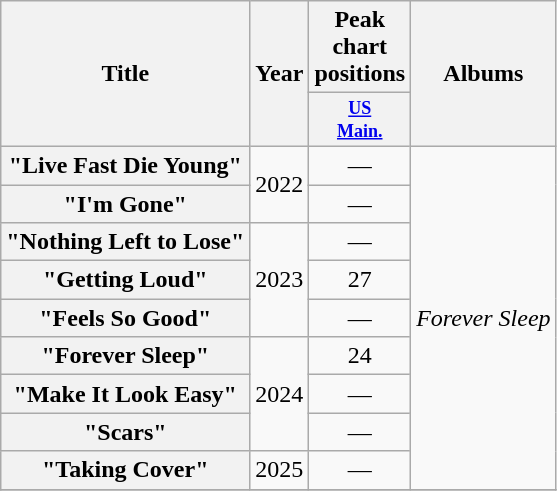<table class="wikitable plainrowheaders" style="text-align:center;">
<tr>
<th rowspan="2" scope="col">Title</th>
<th rowspan="2" scope="col">Year</th>
<th scope="col" colspan="1">Peak chart positions</th>
<th rowspan="2" scope="col">Albums</th>
</tr>
<tr>
<th style="width:4em;font-size:75%"><a href='#'>US<br>Main.</a><br></th>
</tr>
<tr>
<th scope="row">"Live Fast Die Young"</th>
<td rowspan="2">2022</td>
<td>—</td>
<td rowspan="9"><em>Forever Sleep</em></td>
</tr>
<tr>
<th scope="row">"I'm Gone"</th>
<td>—</td>
</tr>
<tr>
<th scope="row">"Nothing Left to Lose"</th>
<td rowspan="3">2023</td>
<td>—</td>
</tr>
<tr>
<th scope="row">"Getting Loud"</th>
<td>27</td>
</tr>
<tr>
<th scope="row">"Feels So Good"</th>
<td>—</td>
</tr>
<tr>
<th scope="row">"Forever Sleep"</th>
<td rowspan="3">2024</td>
<td>24</td>
</tr>
<tr>
<th scope="row">"Make It Look Easy"</th>
<td>—</td>
</tr>
<tr>
<th scope="row">"Scars"</th>
<td>—</td>
</tr>
<tr>
<th scope="row">"Taking Cover"</th>
<td>2025</td>
<td>—</td>
</tr>
<tr>
</tr>
</table>
